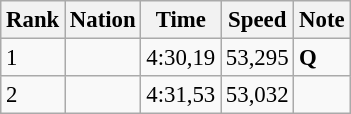<table class="wikitable" style="font-size:95%;">
<tr>
<th>Rank</th>
<th>Nation</th>
<th>Time</th>
<th>Speed</th>
<th>Note</th>
</tr>
<tr>
<td>1</td>
<td></td>
<td>4:30,19</td>
<td>53,295</td>
<td><strong>Q</strong></td>
</tr>
<tr>
<td>2</td>
<td></td>
<td>4:31,53</td>
<td>53,032</td>
<td></td>
</tr>
</table>
